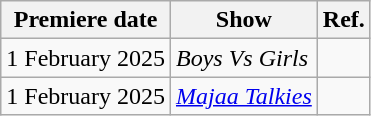<table class="wikitable">
<tr>
<th>Premiere date</th>
<th>Show</th>
<th>Ref.</th>
</tr>
<tr>
<td>1 February 2025</td>
<td><em>Boys Vs Girls</em></td>
<td></td>
</tr>
<tr>
<td>1 February 2025</td>
<td><a href='#'><em>Majaa Talkies</em></a></td>
<td></td>
</tr>
</table>
